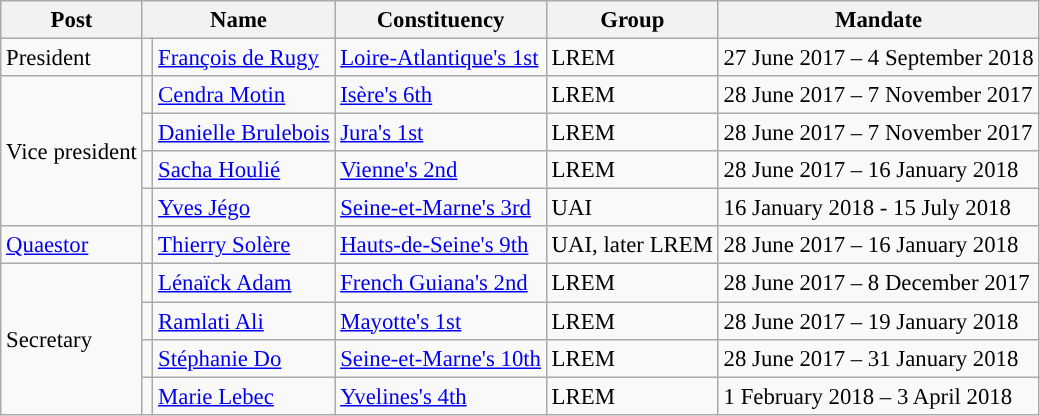<table class="wikitable" style="font-size:95%;">
<tr>
<th>Post</th>
<th colspan=2>Name</th>
<th>Constituency</th>
<th>Group</th>
<th>Mandate</th>
</tr>
<tr>
<td>President</td>
<td style="background:"></td>
<td><a href='#'>François de Rugy</a></td>
<td><a href='#'>Loire-Atlantique's 1st</a></td>
<td>LREM</td>
<td>27 June 2017 – 4 September 2018 </td>
</tr>
<tr>
<td rowspan=4>Vice president</td>
<td style="background:"></td>
<td><a href='#'>Cendra Motin</a></td>
<td><a href='#'>Isère's 6th</a></td>
<td>LREM</td>
<td>28 June 2017 – 7 November 2017 </td>
</tr>
<tr>
<td style="background:"></td>
<td><a href='#'>Danielle Brulebois</a></td>
<td><a href='#'>Jura's 1st</a></td>
<td>LREM</td>
<td>28 June 2017 – 7 November 2017 </td>
</tr>
<tr>
<td style="background:"></td>
<td><a href='#'>Sacha Houlié</a></td>
<td><a href='#'>Vienne's 2nd</a></td>
<td>LREM</td>
<td>28 June 2017 – 16 January 2018 </td>
</tr>
<tr>
<td style="background:"></td>
<td><a href='#'>Yves Jégo</a></td>
<td><a href='#'>Seine-et-Marne's 3rd</a></td>
<td>UAI</td>
<td>16 January 2018 - 15 July 2018</td>
</tr>
<tr>
<td><a href='#'>Quaestor</a></td>
<td style="background:"></td>
<td><a href='#'>Thierry Solère</a></td>
<td><a href='#'>Hauts-de-Seine's 9th</a></td>
<td>UAI, later LREM</td>
<td>28 June 2017 – 16 January 2018 </td>
</tr>
<tr>
<td rowspan=4>Secretary</td>
<td style="background:"></td>
<td><a href='#'>Lénaïck Adam</a></td>
<td><a href='#'>French Guiana's 2nd</a></td>
<td>LREM</td>
<td>28 June 2017 – 8 December 2017</td>
</tr>
<tr>
<td style="background:"></td>
<td><a href='#'>Ramlati Ali</a></td>
<td><a href='#'>Mayotte's 1st</a></td>
<td>LREM</td>
<td>28 June 2017 – 19 January 2018</td>
</tr>
<tr>
<td style="background:"></td>
<td><a href='#'>Stéphanie Do</a></td>
<td><a href='#'>Seine-et-Marne's 10th</a></td>
<td>LREM</td>
<td>28 June 2017 – 31 January 2018</td>
</tr>
<tr>
<td style="background:"></td>
<td><a href='#'>Marie Lebec</a></td>
<td><a href='#'>Yvelines's 4th</a></td>
<td>LREM</td>
<td>1 February 2018 – 3 April 2018</td>
</tr>
</table>
